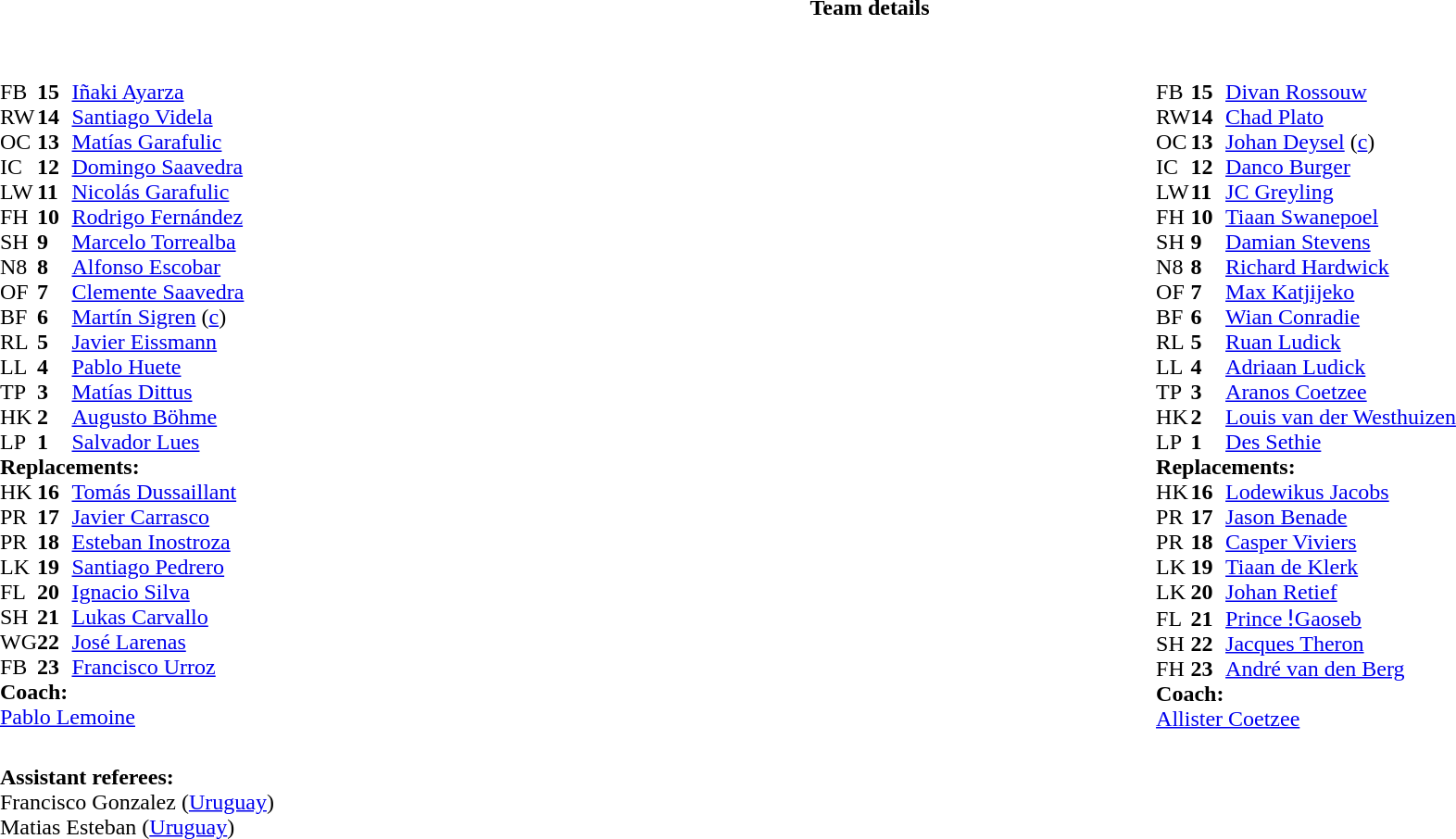<table border="0" style="width:100%;" class="collapsible collapsed">
<tr>
<th>Team details</th>
</tr>
<tr>
<td><br><table style="width:100%">
<tr>
<td style="vertical-align:top;width:50%"><br><table cellspacing="0" cellpadding="0">
<tr>
<th width="25"></th>
<th width="25"></th>
</tr>
<tr>
<td>FB</td>
<td><strong>15</strong></td>
<td><a href='#'>Iñaki Ayarza</a></td>
<td></td>
<td></td>
</tr>
<tr>
<td>RW</td>
<td><strong>14</strong></td>
<td><a href='#'>Santiago Videla</a></td>
</tr>
<tr>
<td>OC</td>
<td><strong>13</strong></td>
<td><a href='#'>Matías Garafulic</a></td>
<td></td>
<td></td>
</tr>
<tr>
<td>IC</td>
<td><strong>12</strong></td>
<td><a href='#'>Domingo Saavedra</a></td>
</tr>
<tr>
<td>LW</td>
<td><strong>11</strong></td>
<td><a href='#'>Nicolás Garafulic</a></td>
</tr>
<tr>
<td>FH</td>
<td><strong>10</strong></td>
<td><a href='#'>Rodrigo Fernández</a></td>
</tr>
<tr>
<td>SH</td>
<td><strong>9</strong></td>
<td><a href='#'>Marcelo Torrealba</a></td>
<td></td>
<td></td>
</tr>
<tr>
<td>N8</td>
<td><strong>8</strong></td>
<td><a href='#'>Alfonso Escobar</a></td>
</tr>
<tr>
<td>OF</td>
<td><strong>7</strong></td>
<td><a href='#'>Clemente Saavedra</a></td>
</tr>
<tr>
<td>BF</td>
<td><strong>6</strong></td>
<td><a href='#'>Martín Sigren</a> (<a href='#'>c</a>)</td>
</tr>
<tr>
<td>RL</td>
<td><strong>5</strong></td>
<td><a href='#'>Javier Eissmann</a></td>
<td></td>
<td></td>
</tr>
<tr>
<td>LL</td>
<td><strong>4</strong></td>
<td><a href='#'>Pablo Huete</a></td>
<td></td>
<td></td>
</tr>
<tr>
<td>TP</td>
<td><strong>3</strong></td>
<td><a href='#'>Matías Dittus</a></td>
<td></td>
<td></td>
</tr>
<tr>
<td>HK</td>
<td><strong>2</strong></td>
<td><a href='#'>Augusto Böhme</a></td>
<td></td>
<td></td>
</tr>
<tr>
<td>LP</td>
<td><strong>1</strong></td>
<td><a href='#'>Salvador Lues</a></td>
<td></td>
<td></td>
</tr>
<tr>
<td colspan=3><strong>Replacements:</strong></td>
</tr>
<tr>
<td>HK</td>
<td><strong>16</strong></td>
<td><a href='#'>Tomás Dussaillant</a></td>
<td></td>
<td></td>
</tr>
<tr>
<td>PR</td>
<td><strong>17</strong></td>
<td><a href='#'>Javier Carrasco</a></td>
<td></td>
<td></td>
</tr>
<tr>
<td>PR</td>
<td><strong>18</strong></td>
<td><a href='#'>Esteban Inostroza</a></td>
<td></td>
<td></td>
</tr>
<tr>
<td>LK</td>
<td><strong>19</strong></td>
<td><a href='#'>Santiago Pedrero</a></td>
<td></td>
<td></td>
</tr>
<tr>
<td>FL</td>
<td><strong>20</strong></td>
<td><a href='#'>Ignacio Silva</a></td>
<td></td>
<td></td>
</tr>
<tr>
<td>SH</td>
<td><strong>21</strong></td>
<td><a href='#'>Lukas Carvallo</a></td>
<td></td>
<td></td>
</tr>
<tr>
<td>WG</td>
<td><strong>22</strong></td>
<td><a href='#'>José Larenas</a></td>
<td></td>
<td></td>
</tr>
<tr>
<td>FB</td>
<td><strong>23</strong></td>
<td><a href='#'>Francisco Urroz</a></td>
<td></td>
<td></td>
</tr>
<tr>
<td colspan=3><strong>Coach:</strong></td>
</tr>
<tr>
<td colspan="4"> <a href='#'>Pablo Lemoine</a></td>
</tr>
</table>
</td>
<td style="vertical-align:top;width:50%"><br><table cellspacing="0" cellpadding="0" style="margin:auto">
<tr>
<th width="25"></th>
<th width="25"></th>
</tr>
<tr>
<td>FB</td>
<td><strong>15</strong></td>
<td><a href='#'>Divan Rossouw</a></td>
</tr>
<tr>
<td>RW</td>
<td><strong>14</strong></td>
<td><a href='#'>Chad Plato</a></td>
</tr>
<tr>
<td>OC</td>
<td><strong>13</strong></td>
<td><a href='#'>Johan Deysel</a> (<a href='#'>c</a>)</td>
</tr>
<tr>
<td>IC</td>
<td><strong>12</strong></td>
<td><a href='#'>Danco Burger</a></td>
<td></td>
<td></td>
</tr>
<tr>
<td>LW</td>
<td><strong>11</strong></td>
<td><a href='#'>JC Greyling</a></td>
</tr>
<tr>
<td>FH</td>
<td><strong>10</strong></td>
<td><a href='#'>Tiaan Swanepoel</a></td>
</tr>
<tr>
<td>SH</td>
<td><strong>9</strong></td>
<td><a href='#'>Damian Stevens</a></td>
</tr>
<tr>
<td>N8</td>
<td><strong>8</strong></td>
<td><a href='#'>Richard Hardwick</a></td>
</tr>
<tr>
<td>OF</td>
<td><strong>7</strong></td>
<td><a href='#'>Max Katjijeko</a></td>
<td></td>
<td></td>
</tr>
<tr>
<td>BF</td>
<td><strong>6</strong></td>
<td><a href='#'>Wian Conradie</a></td>
</tr>
<tr>
<td>RL</td>
<td><strong>5</strong></td>
<td><a href='#'>Ruan Ludick</a></td>
<td></td>
<td></td>
</tr>
<tr>
<td>LL</td>
<td><strong>4</strong></td>
<td><a href='#'>Adriaan Ludick</a></td>
</tr>
<tr>
<td>TP</td>
<td><strong>3</strong></td>
<td><a href='#'>Aranos Coetzee</a></td>
<td></td>
<td></td>
</tr>
<tr>
<td>HK</td>
<td><strong>2</strong></td>
<td><a href='#'>Louis van der Westhuizen</a></td>
</tr>
<tr>
<td>LP</td>
<td><strong>1</strong></td>
<td><a href='#'>Des Sethie</a></td>
<td></td>
<td></td>
</tr>
<tr>
<td colspan=3><strong>Replacements:</strong></td>
</tr>
<tr>
<td>HK</td>
<td><strong>16</strong></td>
<td><a href='#'>Lodewikus Jacobs</a></td>
</tr>
<tr>
<td>PR</td>
<td><strong>17</strong></td>
<td><a href='#'>Jason Benade</a></td>
<td></td>
<td></td>
</tr>
<tr>
<td>PR</td>
<td><strong>18</strong></td>
<td><a href='#'>Casper Viviers</a></td>
<td></td>
<td></td>
</tr>
<tr>
<td>LK</td>
<td><strong>19</strong></td>
<td><a href='#'>Tiaan de Klerk</a></td>
<td></td>
<td></td>
</tr>
<tr>
<td>LK</td>
<td><strong>20</strong></td>
<td><a href='#'>Johan Retief</a></td>
<td></td>
<td></td>
<td></td>
</tr>
<tr>
<td>FL</td>
<td><strong>21</strong></td>
<td><a href='#'>Prince ǃGaoseb</a></td>
<td></td>
<td></td>
<td></td>
</tr>
<tr>
<td>SH</td>
<td><strong>22</strong></td>
<td><a href='#'>Jacques Theron</a></td>
</tr>
<tr>
<td>FH</td>
<td><strong>23</strong></td>
<td><a href='#'>André van den Berg</a></td>
<td></td>
<td></td>
</tr>
<tr>
<td colspan=3><strong>Coach:</strong></td>
</tr>
<tr>
<td colspan="4"> <a href='#'>Allister Coetzee</a></td>
</tr>
</table>
</td>
</tr>
</table>
<table style="width:100%">
<tr>
<td><br><strong>Assistant referees:</strong>
<br>Francisco Gonzalez (<a href='#'>Uruguay</a>)
<br>Matias Esteban (<a href='#'>Uruguay</a>)</td>
</tr>
</table>
</td>
</tr>
</table>
